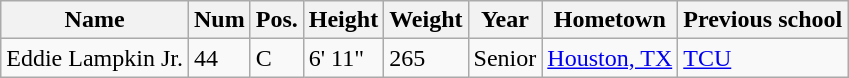<table class="wikitable sortable" style="font-size:100%;" border="1">
<tr>
<th>Name</th>
<th>Num</th>
<th>Pos.</th>
<th>Height</th>
<th>Weight</th>
<th>Year</th>
<th>Hometown</th>
<th class="unsortable">Previous school</th>
</tr>
<tr>
<td>Eddie Lampkin Jr.</td>
<td>44</td>
<td>C</td>
<td>6' 11"</td>
<td>265</td>
<td>Senior</td>
<td><a href='#'>Houston, TX</a></td>
<td><a href='#'>TCU</a></td>
</tr>
</table>
